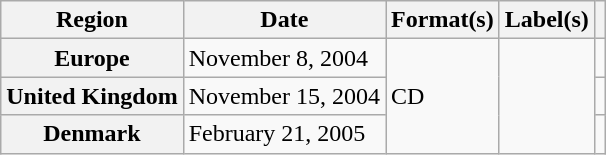<table class="wikitable plainrowheaders">
<tr>
<th scope="col">Region</th>
<th scope="col">Date</th>
<th scope="col">Format(s)</th>
<th scope="col">Label(s)</th>
<th scope="col"></th>
</tr>
<tr>
<th scope="row">Europe</th>
<td>November 8, 2004</td>
<td rowspan="3">CD</td>
<td rowspan="3"></td>
<td align="center"></td>
</tr>
<tr>
<th scope="row">United Kingdom</th>
<td>November 15, 2004</td>
<td align="center"></td>
</tr>
<tr>
<th scope="row">Denmark</th>
<td>February 21, 2005</td>
<td align="center"></td>
</tr>
</table>
